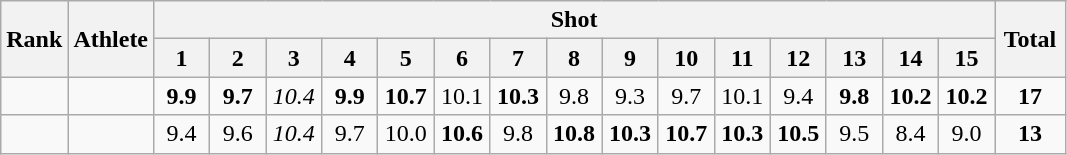<table class="wikitable" style="text-align:center">
<tr>
<th rowspan=2>Rank</th>
<th rowspan=2>Athlete</th>
<th colspan=15>Shot</th>
<th rowspan=2 width=40>Total</th>
</tr>
<tr>
<th width=30>1</th>
<th width=30>2</th>
<th width=30>3</th>
<th width=30>4</th>
<th width=30>5</th>
<th width=30>6</th>
<th width=30>7</th>
<th width=30>8</th>
<th width=30>9</th>
<th width=30>10</th>
<th width=30>11</th>
<th width=30>12</th>
<th width=30>13</th>
<th width=30>14</th>
<th width=30>15</th>
</tr>
<tr>
<td></td>
<td align=left></td>
<td><strong>9.9</strong></td>
<td><strong>9.7</strong></td>
<td><em>10.4</em></td>
<td><strong>9.9</strong></td>
<td><strong>10.7</strong></td>
<td>10.1</td>
<td><strong>10.3</strong></td>
<td>9.8</td>
<td>9.3</td>
<td>9.7</td>
<td>10.1</td>
<td>9.4</td>
<td><strong>9.8</strong></td>
<td><strong>10.2</strong></td>
<td><strong>10.2</strong></td>
<td><strong>17</strong></td>
</tr>
<tr>
<td></td>
<td align=left></td>
<td>9.4</td>
<td>9.6</td>
<td><em>10.4</em></td>
<td>9.7</td>
<td>10.0</td>
<td><strong>10.6</strong></td>
<td>9.8</td>
<td><strong>10.8</strong></td>
<td><strong>10.3</strong></td>
<td><strong>10.7</strong></td>
<td><strong>10.3</strong></td>
<td><strong>10.5</strong></td>
<td>9.5</td>
<td>8.4</td>
<td>9.0</td>
<td><strong>13</strong></td>
</tr>
</table>
